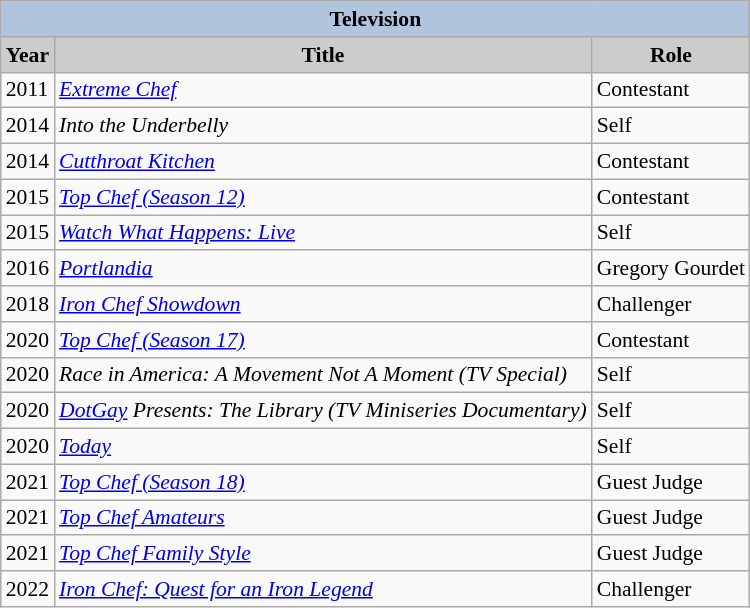<table class="wikitable" style="font-size:90%">
<tr style="text-align:center;">
<th colspan=4 style="background:#B0C4DE;">Television</th>
</tr>
<tr style="text-align:center;">
<th style="background:#ccc;">Year</th>
<th style="background:#ccc;">Title</th>
<th style="background:#ccc;">Role</th>
</tr>
<tr>
<td>2011</td>
<td><em><a href='#'>Extreme Chef</a></em></td>
<td>Contestant</td>
</tr>
<tr>
<td>2014</td>
<td><em>Into the Underbelly</em></td>
<td>Self</td>
</tr>
<tr>
<td>2014</td>
<td><em><a href='#'>Cutthroat Kitchen</a></em></td>
<td>Contestant</td>
</tr>
<tr>
<td>2015</td>
<td><em><a href='#'>Top Chef (Season 12)</a></em></td>
<td>Contestant</td>
</tr>
<tr>
<td>2015</td>
<td><em><a href='#'>Watch What Happens: Live</a></em></td>
<td>Self</td>
</tr>
<tr>
<td>2016</td>
<td><em><a href='#'>Portlandia</a></em></td>
<td>Gregory Gourdet</td>
</tr>
<tr>
<td>2018</td>
<td><em><a href='#'>Iron Chef Showdown</a></em></td>
<td>Challenger</td>
</tr>
<tr>
<td>2020</td>
<td><em><a href='#'>Top Chef (Season 17)</a></em></td>
<td>Contestant</td>
</tr>
<tr>
<td>2020</td>
<td><em>Race in America: A Movement Not A Moment (TV Special)</em></td>
<td>Self</td>
</tr>
<tr>
<td>2020</td>
<td><em><a href='#'>DotGay</a> Presents: The Library (TV Miniseries Documentary)</em></td>
<td>Self</td>
</tr>
<tr>
<td>2020</td>
<td><em><a href='#'>Today</a></em></td>
<td>Self</td>
</tr>
<tr>
<td>2021</td>
<td><em><a href='#'>Top Chef (Season 18)</a></em></td>
<td>Guest Judge</td>
</tr>
<tr>
<td>2021</td>
<td><em><a href='#'>Top Chef Amateurs</a></em></td>
<td>Guest Judge</td>
</tr>
<tr>
<td>2021</td>
<td><em><a href='#'>Top Chef Family Style</a></em></td>
<td>Guest Judge</td>
</tr>
<tr>
<td>2022</td>
<td><em><a href='#'>Iron Chef: Quest for an Iron Legend</a></em></td>
<td>Challenger</td>
</tr>
</table>
